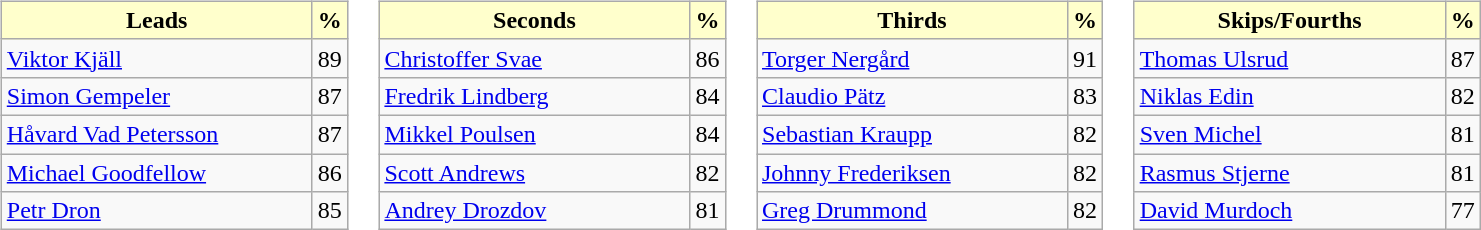<table>
<tr>
<td valign=top><br><table class="wikitable">
<tr>
<th style="background:#ffc; width:200px;">Leads</th>
<th style="background:#ffc;">%</th>
</tr>
<tr>
<td> <a href='#'>Viktor Kjäll</a></td>
<td>89</td>
</tr>
<tr>
<td> <a href='#'>Simon Gempeler</a></td>
<td>87</td>
</tr>
<tr>
<td> <a href='#'>Håvard Vad Petersson</a></td>
<td>87</td>
</tr>
<tr>
<td> <a href='#'>Michael Goodfellow</a></td>
<td>86</td>
</tr>
<tr>
<td> <a href='#'>Petr Dron</a></td>
<td>85</td>
</tr>
</table>
</td>
<td valign=top><br><table class="wikitable">
<tr>
<th style="background:#ffc; width:200px;">Seconds</th>
<th style="background:#ffc;">%</th>
</tr>
<tr>
<td> <a href='#'>Christoffer Svae</a></td>
<td>86</td>
</tr>
<tr>
<td> <a href='#'>Fredrik Lindberg</a></td>
<td>84</td>
</tr>
<tr>
<td> <a href='#'>Mikkel Poulsen</a></td>
<td>84</td>
</tr>
<tr>
<td> <a href='#'>Scott Andrews</a></td>
<td>82</td>
</tr>
<tr>
<td> <a href='#'>Andrey Drozdov</a></td>
<td>81</td>
</tr>
</table>
</td>
<td valign=top><br><table class="wikitable">
<tr>
<th style="background:#ffc; width:200px;">Thirds</th>
<th style="background:#ffc;">%</th>
</tr>
<tr>
<td> <a href='#'>Torger Nergård</a></td>
<td>91</td>
</tr>
<tr>
<td> <a href='#'>Claudio Pätz</a></td>
<td>83</td>
</tr>
<tr>
<td> <a href='#'>Sebastian Kraupp</a></td>
<td>82</td>
</tr>
<tr>
<td> <a href='#'>Johnny Frederiksen</a></td>
<td>82</td>
</tr>
<tr>
<td> <a href='#'>Greg Drummond</a></td>
<td>82</td>
</tr>
</table>
</td>
<td valign=top><br><table class="wikitable">
<tr>
<th style="background:#ffc; width:200px;">Skips/Fourths</th>
<th style="background:#ffc;">%</th>
</tr>
<tr>
<td> <a href='#'>Thomas Ulsrud</a></td>
<td>87</td>
</tr>
<tr>
<td> <a href='#'>Niklas Edin</a></td>
<td>82</td>
</tr>
<tr>
<td> <a href='#'>Sven Michel</a></td>
<td>81</td>
</tr>
<tr>
<td> <a href='#'>Rasmus Stjerne</a></td>
<td>81</td>
</tr>
<tr>
<td> <a href='#'>David Murdoch</a></td>
<td>77</td>
</tr>
</table>
</td>
</tr>
</table>
